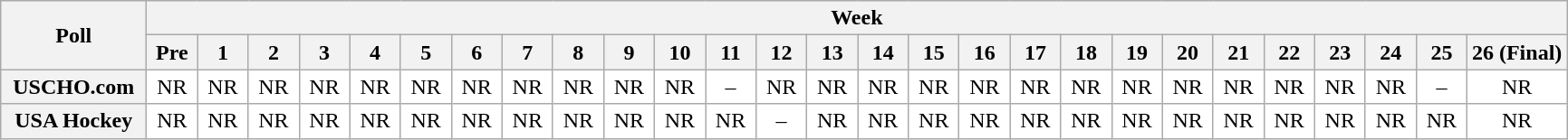<table class="wikitable" style="white-space:nowrap;">
<tr>
<th scope="col" width="100" rowspan="2">Poll</th>
<th colspan="28">Week</th>
</tr>
<tr>
<th scope="col" width="30">Pre</th>
<th scope="col" width="30">1</th>
<th scope="col" width="30">2</th>
<th scope="col" width="30">3</th>
<th scope="col" width="30">4</th>
<th scope="col" width="30">5</th>
<th scope="col" width="30">6</th>
<th scope="col" width="30">7</th>
<th scope="col" width="30">8</th>
<th scope="col" width="30">9</th>
<th scope="col" width="30">10</th>
<th scope="col" width="30">11</th>
<th scope="col" width="30">12</th>
<th scope="col" width="30">13</th>
<th scope="col" width="30">14</th>
<th scope="col" width="30">15</th>
<th scope="col" width="30">16</th>
<th scope="col" width="30">17</th>
<th scope="col" width="30">18</th>
<th scope="col" width="30">19</th>
<th scope="col" width="30">20</th>
<th scope="col" width="30">21</th>
<th scope="col" width="30">22</th>
<th scope="col" width="30">23</th>
<th scope="col" width="30">24</th>
<th scope="col" width="30">25</th>
<th scope="col" width="30">26 (Final)</th>
</tr>
<tr style="text-align:center;">
<th>USCHO.com</th>
<td bgcolor=FFFFFF>NR</td>
<td bgcolor=FFFFFF>NR</td>
<td bgcolor=FFFFFF>NR</td>
<td bgcolor=FFFFFF>NR</td>
<td bgcolor=FFFFFF>NR</td>
<td bgcolor=FFFFFF>NR</td>
<td bgcolor=FFFFFF>NR</td>
<td bgcolor=FFFFFF>NR</td>
<td bgcolor=FFFFFF>NR</td>
<td bgcolor=FFFFFF>NR</td>
<td bgcolor=FFFFFF>NR</td>
<td bgcolor=FFFFFF>–</td>
<td bgcolor=FFFFFF>NR</td>
<td bgcolor=FFFFFF>NR</td>
<td bgcolor=FFFFFF>NR</td>
<td bgcolor=FFFFFF>NR</td>
<td bgcolor=FFFFFF>NR</td>
<td bgcolor=FFFFFF>NR</td>
<td bgcolor=FFFFFF>NR</td>
<td bgcolor=FFFFFF>NR</td>
<td bgcolor=FFFFFF>NR</td>
<td bgcolor=FFFFFF>NR</td>
<td bgcolor=FFFFFF>NR</td>
<td bgcolor=FFFFFF>NR</td>
<td bgcolor=FFFFFF>NR</td>
<td bgcolor=FFFFFF>–</td>
<td bgcolor=FFFFFF>NR</td>
</tr>
<tr style="text-align:center;">
<th>USA Hockey</th>
<td bgcolor=FFFFFF>NR</td>
<td bgcolor=FFFFFF>NR</td>
<td bgcolor=FFFFFF>NR</td>
<td bgcolor=FFFFFF>NR</td>
<td bgcolor=FFFFFF>NR</td>
<td bgcolor=FFFFFF>NR</td>
<td bgcolor=FFFFFF>NR</td>
<td bgcolor=FFFFFF>NR</td>
<td bgcolor=FFFFFF>NR</td>
<td bgcolor=FFFFFF>NR</td>
<td bgcolor=FFFFFF>NR</td>
<td bgcolor=FFFFFF>NR</td>
<td bgcolor=FFFFFF>–</td>
<td bgcolor=FFFFFF>NR</td>
<td bgcolor=FFFFFF>NR</td>
<td bgcolor=FFFFFF>NR</td>
<td bgcolor=FFFFFF>NR</td>
<td bgcolor=FFFFFF>NR</td>
<td bgcolor=FFFFFF>NR</td>
<td bgcolor=FFFFFF>NR</td>
<td bgcolor=FFFFFF>NR</td>
<td bgcolor=FFFFFF>NR</td>
<td bgcolor=FFFFFF>NR</td>
<td bgcolor=FFFFFF>NR</td>
<td bgcolor=FFFFFF>NR</td>
<td bgcolor=FFFFFF>NR</td>
<td bgcolor=FFFFFF>NR</td>
</tr>
</table>
